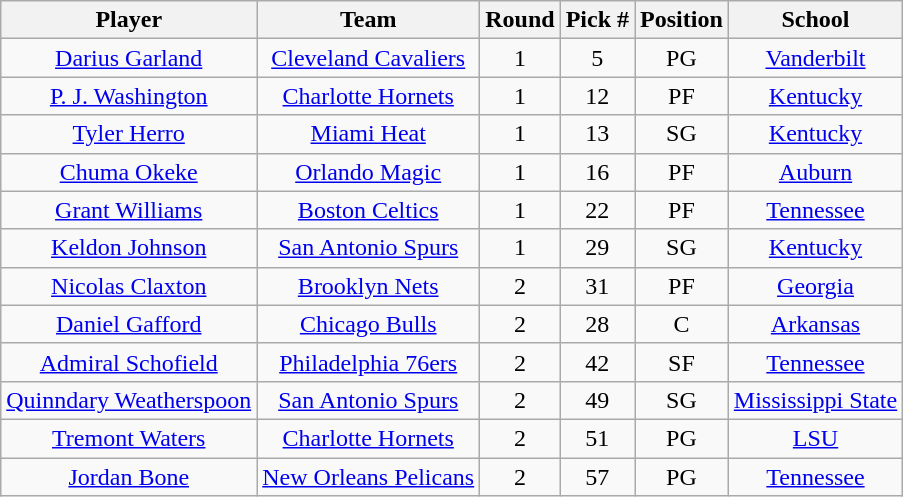<table class="wikitable sortable" style="text-align: center;">
<tr>
<th>Player</th>
<th>Team</th>
<th>Round</th>
<th>Pick #</th>
<th>Position</th>
<th>School</th>
</tr>
<tr>
<td><a href='#'>Darius Garland</a></td>
<td><a href='#'>Cleveland Cavaliers</a></td>
<td>1</td>
<td>5</td>
<td>PG</td>
<td><a href='#'>Vanderbilt</a></td>
</tr>
<tr>
<td><a href='#'>P. J. Washington</a></td>
<td><a href='#'>Charlotte Hornets</a></td>
<td>1</td>
<td>12</td>
<td>PF</td>
<td><a href='#'>Kentucky</a></td>
</tr>
<tr>
<td><a href='#'>Tyler Herro</a></td>
<td><a href='#'>Miami Heat</a></td>
<td>1</td>
<td>13</td>
<td>SG</td>
<td><a href='#'>Kentucky</a></td>
</tr>
<tr>
<td><a href='#'>Chuma Okeke</a></td>
<td><a href='#'>Orlando Magic</a></td>
<td>1</td>
<td>16</td>
<td>PF</td>
<td><a href='#'>Auburn</a></td>
</tr>
<tr>
<td><a href='#'>Grant Williams</a></td>
<td><a href='#'>Boston Celtics</a></td>
<td>1</td>
<td>22</td>
<td>PF</td>
<td><a href='#'>Tennessee</a></td>
</tr>
<tr>
<td><a href='#'>Keldon Johnson</a></td>
<td><a href='#'>San Antonio Spurs</a></td>
<td>1</td>
<td>29</td>
<td>SG</td>
<td><a href='#'>Kentucky</a></td>
</tr>
<tr>
<td><a href='#'>Nicolas Claxton</a></td>
<td><a href='#'>Brooklyn Nets</a></td>
<td>2</td>
<td>31</td>
<td>PF</td>
<td><a href='#'>Georgia</a></td>
</tr>
<tr>
<td><a href='#'>Daniel Gafford</a></td>
<td><a href='#'>Chicago Bulls</a></td>
<td>2</td>
<td>28</td>
<td>C</td>
<td><a href='#'>Arkansas</a></td>
</tr>
<tr>
<td><a href='#'>Admiral Schofield</a></td>
<td><a href='#'>Philadelphia 76ers</a></td>
<td>2</td>
<td>42</td>
<td>SF</td>
<td><a href='#'>Tennessee</a></td>
</tr>
<tr>
<td><a href='#'>Quinndary Weatherspoon</a></td>
<td><a href='#'>San Antonio Spurs</a></td>
<td>2</td>
<td>49</td>
<td>SG</td>
<td><a href='#'>Mississippi State</a></td>
</tr>
<tr>
<td><a href='#'>Tremont Waters</a></td>
<td><a href='#'>Charlotte Hornets</a></td>
<td>2</td>
<td>51</td>
<td>PG</td>
<td><a href='#'>LSU</a></td>
</tr>
<tr>
<td><a href='#'>Jordan Bone</a></td>
<td><a href='#'>New Orleans Pelicans</a></td>
<td>2</td>
<td>57</td>
<td>PG</td>
<td><a href='#'>Tennessee</a></td>
</tr>
</table>
